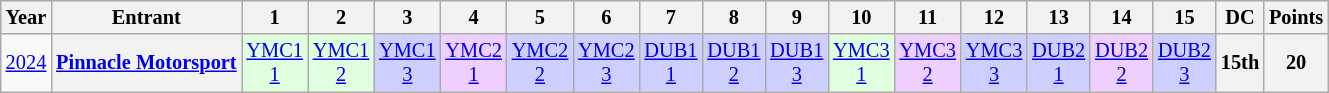<table class="wikitable" style="text-align:center; font-size:85%">
<tr>
<th>Year</th>
<th>Entrant</th>
<th>1</th>
<th>2</th>
<th>3</th>
<th>4</th>
<th>5</th>
<th>6</th>
<th>7</th>
<th>8</th>
<th>9</th>
<th>10</th>
<th>11</th>
<th>12</th>
<th>13</th>
<th>14</th>
<th>15</th>
<th>DC</th>
<th>Points</th>
</tr>
<tr>
<td><a href='#'>2024</a></td>
<th nowrap><a href='#'>Pinnacle Motorsport</a></th>
<td style="background:#DFFFDF;"><a href='#'>YMC1<br>1</a><br></td>
<td style="background:#DFFFDF;"><a href='#'>YMC1<br>2</a><br></td>
<td style="background:#CFCFFF;"><a href='#'>YMC1<br>3</a><br></td>
<td style="background:#EFCFFF;"><a href='#'>YMC2<br>1</a><br></td>
<td style="background:#CFCFFF;"><a href='#'>YMC2<br>2</a><br></td>
<td style="background:#CFCFFF;"><a href='#'>YMC2<br>3</a><br></td>
<td style="background:#CFCFFF;"><a href='#'>DUB1<br>1</a><br></td>
<td style="background:#CFCFFF;"><a href='#'>DUB1<br>2</a><br></td>
<td style="background:#CFCFFF;"><a href='#'>DUB1<br>3</a><br></td>
<td style="background:#DFFFDF;"><a href='#'>YMC3<br>1</a><br></td>
<td style="background:#EFCFFF;"><a href='#'>YMC3<br>2</a><br></td>
<td style="background:#CFCFFF;"><a href='#'>YMC3<br>3</a><br></td>
<td style="background:#CFCFFF;"><a href='#'>DUB2<br>1</a><br></td>
<td style="background:#EFCFFF;"><a href='#'>DUB2<br>2</a><br></td>
<td style="background:#CFCFFF;"><a href='#'>DUB2<br>3</a><br></td>
<th>15th</th>
<th>20</th>
</tr>
</table>
